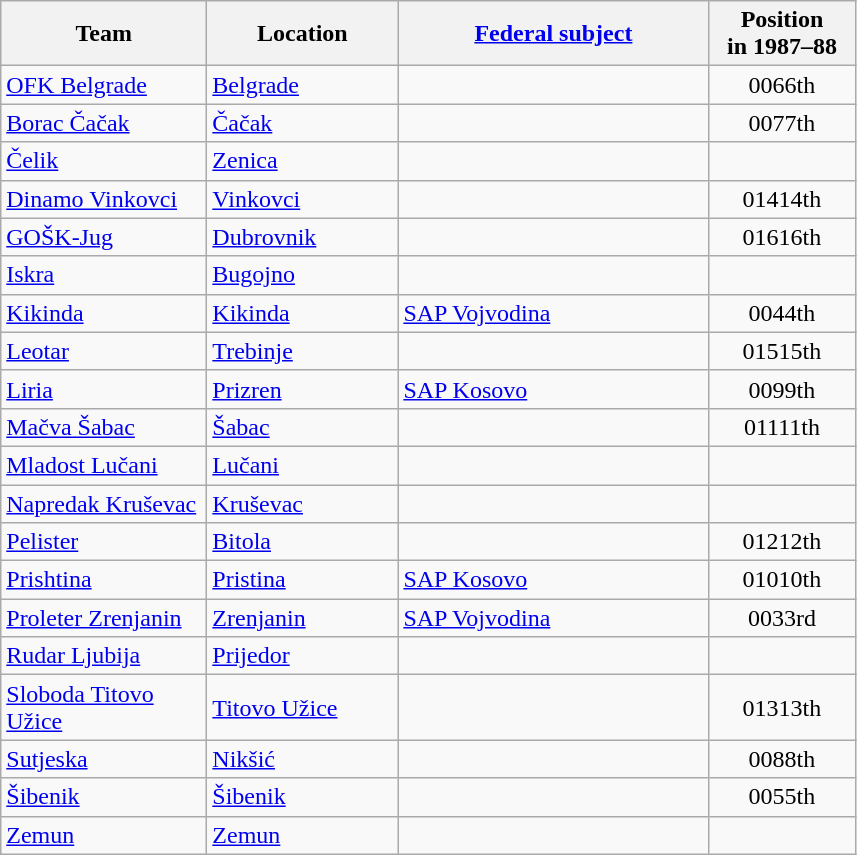<table class="wikitable sortable" style="text-align:left">
<tr>
<th width="130">Team</th>
<th width="120">Location</th>
<th width="200"><a href='#'>Federal subject</a></th>
<th width="90">Position<br>in 1987–88</th>
</tr>
<tr>
<td><a href='#'>OFK Belgrade</a></td>
<td><a href='#'>Belgrade</a></td>
<td></td>
<td style="text-align:center"><span>006</span>6th</td>
</tr>
<tr>
<td><a href='#'>Borac Čačak</a></td>
<td><a href='#'>Čačak</a></td>
<td></td>
<td style="text-align:center"><span>007</span>7th</td>
</tr>
<tr>
<td><a href='#'>Čelik</a></td>
<td><a href='#'>Zenica</a></td>
<td></td>
<td></td>
</tr>
<tr>
<td><a href='#'>Dinamo Vinkovci</a></td>
<td><a href='#'>Vinkovci</a></td>
<td></td>
<td style="text-align:center"><span>014</span>14th</td>
</tr>
<tr>
<td><a href='#'>GOŠK-Jug</a></td>
<td><a href='#'>Dubrovnik</a></td>
<td></td>
<td style="text-align:center"><span>016</span>16th</td>
</tr>
<tr>
<td><a href='#'>Iskra</a></td>
<td><a href='#'>Bugojno</a></td>
<td></td>
<td></td>
</tr>
<tr>
<td><a href='#'>Kikinda</a></td>
<td><a href='#'>Kikinda</a></td>
<td> <a href='#'>SAP Vojvodina</a></td>
<td style="text-align:center"><span>004</span>4th</td>
</tr>
<tr>
<td><a href='#'>Leotar</a></td>
<td><a href='#'>Trebinje</a></td>
<td></td>
<td style="text-align:center"><span>015</span>15th</td>
</tr>
<tr>
<td><a href='#'>Liria</a></td>
<td><a href='#'>Prizren</a></td>
<td> <a href='#'>SAP Kosovo</a></td>
<td style="text-align:center"><span>009</span>9th</td>
</tr>
<tr>
<td><a href='#'>Mačva Šabac</a></td>
<td><a href='#'>Šabac</a></td>
<td></td>
<td style="text-align:center"><span>011</span>11th</td>
</tr>
<tr>
<td><a href='#'>Mladost Lučani</a></td>
<td><a href='#'>Lučani</a></td>
<td></td>
<td></td>
</tr>
<tr>
<td><a href='#'>Napredak Kruševac</a></td>
<td><a href='#'>Kruševac</a></td>
<td></td>
<td></td>
</tr>
<tr>
<td><a href='#'>Pelister</a></td>
<td><a href='#'>Bitola</a></td>
<td></td>
<td style="text-align:center"><span>012</span>12th</td>
</tr>
<tr>
<td><a href='#'>Prishtina</a></td>
<td><a href='#'>Pristina</a></td>
<td> <a href='#'>SAP Kosovo</a></td>
<td style="text-align:center"><span>010</span>10th</td>
</tr>
<tr>
<td><a href='#'>Proleter Zrenjanin</a></td>
<td><a href='#'>Zrenjanin</a></td>
<td> <a href='#'>SAP Vojvodina</a></td>
<td style="text-align:center"><span>003</span>3rd</td>
</tr>
<tr>
<td><a href='#'>Rudar Ljubija</a></td>
<td><a href='#'>Prijedor</a></td>
<td></td>
<td></td>
</tr>
<tr>
<td><a href='#'>Sloboda Titovo Užice</a></td>
<td><a href='#'>Titovo Užice</a></td>
<td></td>
<td style="text-align:center"><span>013</span>13th</td>
</tr>
<tr>
<td><a href='#'>Sutjeska</a></td>
<td><a href='#'>Nikšić</a></td>
<td></td>
<td style="text-align:center"><span>008</span>8th</td>
</tr>
<tr>
<td><a href='#'>Šibenik</a></td>
<td><a href='#'>Šibenik</a></td>
<td></td>
<td style="text-align:center"><span>005</span>5th</td>
</tr>
<tr>
<td><a href='#'>Zemun</a></td>
<td><a href='#'>Zemun</a></td>
<td></td>
<td></td>
</tr>
</table>
